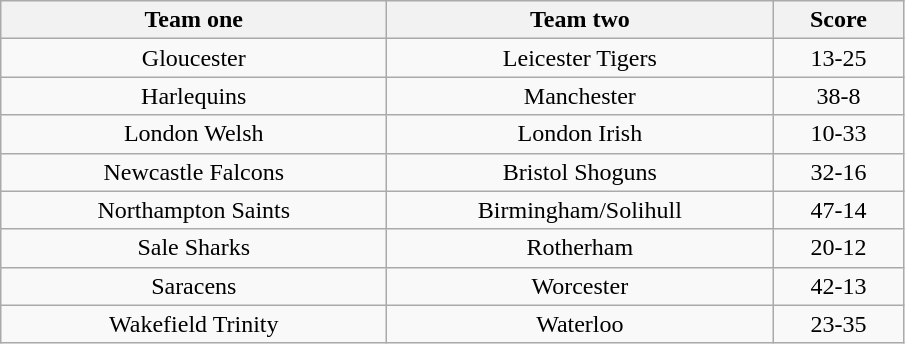<table class="wikitable" style="text-align: center">
<tr>
<th width=250>Team one</th>
<th width=250>Team two</th>
<th width=80>Score</th>
</tr>
<tr>
<td>Gloucester</td>
<td>Leicester Tigers</td>
<td>13-25</td>
</tr>
<tr>
<td>Harlequins</td>
<td>Manchester</td>
<td>38-8</td>
</tr>
<tr>
<td>London Welsh</td>
<td>London Irish</td>
<td>10-33</td>
</tr>
<tr>
<td>Newcastle Falcons</td>
<td>Bristol Shoguns</td>
<td>32-16</td>
</tr>
<tr>
<td>Northampton Saints</td>
<td>Birmingham/Solihull</td>
<td>47-14</td>
</tr>
<tr>
<td>Sale Sharks</td>
<td>Rotherham</td>
<td>20-12</td>
</tr>
<tr>
<td>Saracens</td>
<td>Worcester</td>
<td>42-13</td>
</tr>
<tr>
<td>Wakefield Trinity</td>
<td>Waterloo</td>
<td>23-35</td>
</tr>
</table>
